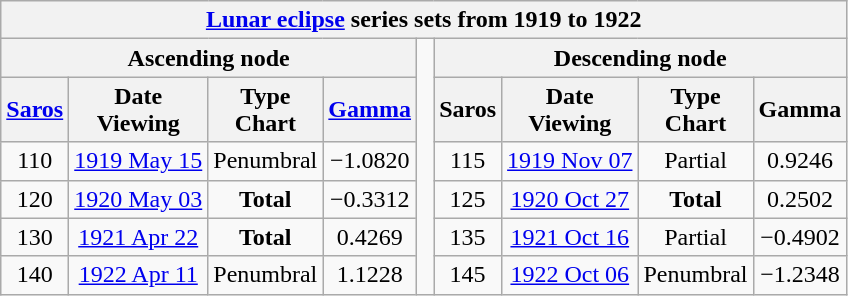<table class="wikitable mw-collapsible mw-collapsed">
<tr>
<th class="nowrap" colspan="9"><a href='#'>Lunar eclipse</a> series sets from 1919 to 1922</th>
</tr>
<tr>
<th scope="col" colspan="4">Ascending node</th>
<td rowspan="11"> </td>
<th scope="col" colspan="4">Descending node</th>
</tr>
<tr style="text-align: center;">
<th scope="col"><a href='#'>Saros</a></th>
<th scope="col">Date<br>Viewing</th>
<th scope="col">Type<br>Chart</th>
<th scope="col"><a href='#'>Gamma</a></th>
<th scope="col">Saros</th>
<th scope="col">Date<br>Viewing</th>
<th scope="col">Type<br>Chart</th>
<th scope="col">Gamma</th>
</tr>
<tr style="text-align: center;">
<td>110</td>
<td><a href='#'>1919 May 15</a><br></td>
<td style="text-align:center;">Penumbral<br></td>
<td>−1.0820</td>
<td>115</td>
<td><a href='#'>1919 Nov 07</a><br></td>
<td style="text-align:center;">Partial<br></td>
<td>0.9246</td>
</tr>
<tr style="text-align: center;">
<td>120</td>
<td><a href='#'>1920 May 03</a><br></td>
<td style="text-align:center;"><strong>Total</strong><br></td>
<td>−0.3312</td>
<td>125</td>
<td><a href='#'>1920 Oct 27</a><br></td>
<td style="text-align:center;"><strong>Total</strong><br></td>
<td>0.2502</td>
</tr>
<tr style="text-align: center;">
<td>130</td>
<td><a href='#'>1921 Apr 22</a><br></td>
<td style="text-align:center;"><strong>Total</strong><br></td>
<td>0.4269</td>
<td>135</td>
<td><a href='#'>1921 Oct 16</a><br></td>
<td style="text-align:center;">Partial<br></td>
<td>−0.4902</td>
</tr>
<tr style="text-align: center;">
<td>140</td>
<td><a href='#'>1922 Apr 11</a><br></td>
<td style="text-align:center;">Penumbral<br></td>
<td>1.1228</td>
<td>145</td>
<td><a href='#'>1922 Oct 06</a><br></td>
<td style="text-align:center;">Penumbral<br></td>
<td>−1.2348</td>
</tr>
</table>
